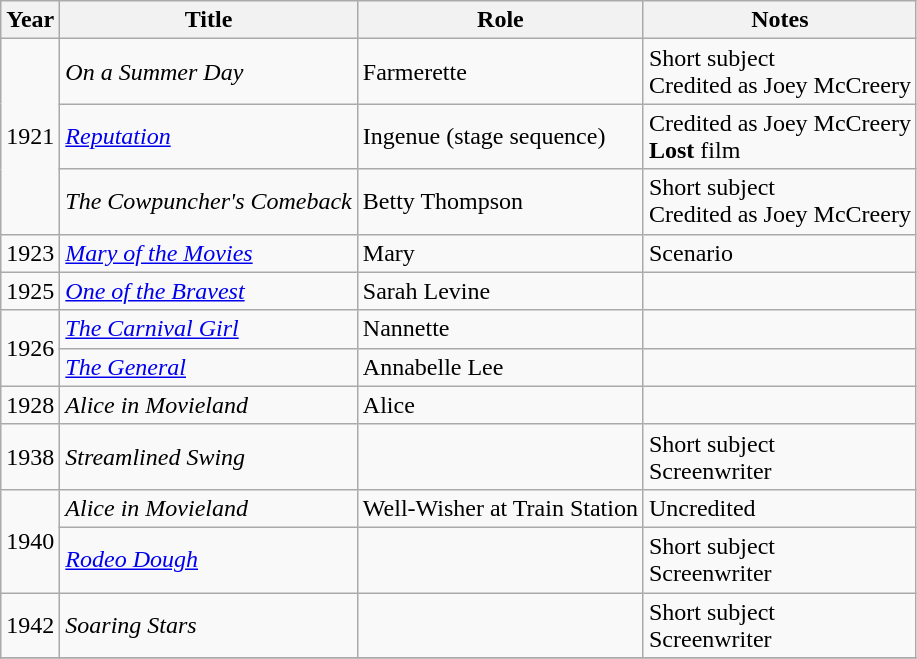<table class="wikitable sortable">
<tr>
<th class="unsortable">Year</th>
<th>Title</th>
<th>Role</th>
<th class="unsortable">Notes</th>
</tr>
<tr>
<td rowspan=3>1921</td>
<td><em>On a Summer Day</em></td>
<td>Farmerette</td>
<td>Short subject<br>Credited as Joey McCreery</td>
</tr>
<tr>
<td><em><a href='#'>Reputation</a></em></td>
<td>Ingenue (stage sequence)</td>
<td>Credited as Joey McCreery <br> <strong>Lost</strong> film</td>
</tr>
<tr>
<td><em>The Cowpuncher's Comeback</em></td>
<td>Betty Thompson</td>
<td>Short subject<br>Credited as Joey McCreery</td>
</tr>
<tr>
<td>1923</td>
<td><em><a href='#'>Mary of the Movies</a></em></td>
<td>Mary</td>
<td>Scenario</td>
</tr>
<tr>
<td>1925</td>
<td><em><a href='#'>One of the Bravest</a></em></td>
<td>Sarah Levine</td>
<td></td>
</tr>
<tr>
<td rowspan=2>1926</td>
<td><em><a href='#'>The Carnival Girl</a></em></td>
<td>Nannette</td>
<td></td>
</tr>
<tr>
<td><em><a href='#'>The General</a></em></td>
<td>Annabelle Lee</td>
<td></td>
</tr>
<tr>
<td>1928</td>
<td><em>Alice in Movieland</em></td>
<td>Alice</td>
<td></td>
</tr>
<tr>
<td>1938</td>
<td><em>Streamlined Swing</em></td>
<td></td>
<td>Short subject<br>Screenwriter</td>
</tr>
<tr>
<td rowspan=2>1940</td>
<td><em>Alice in Movieland</em></td>
<td>Well-Wisher at Train Station</td>
<td>Uncredited</td>
</tr>
<tr>
<td><em><a href='#'>Rodeo Dough</a></em></td>
<td></td>
<td>Short subject<br>Screenwriter</td>
</tr>
<tr>
<td>1942</td>
<td><em>Soaring Stars</em></td>
<td></td>
<td>Short subject<br>Screenwriter</td>
</tr>
<tr>
</tr>
</table>
